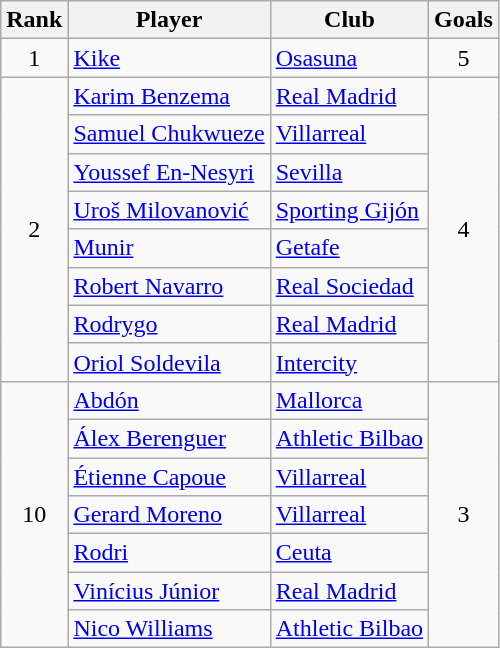<table class="wikitable" style="text-align:center;">
<tr>
<th>Rank</th>
<th>Player</th>
<th>Club</th>
<th>Goals</th>
</tr>
<tr>
<td rowspan=1>1</td>
<td align="left"> <a href='#'>Kike</a></td>
<td align="left"><a href='#'>Osasuna</a></td>
<td>5</td>
</tr>
<tr>
<td rowspan=8>2</td>
<td align="left"> <a href='#'>Karim Benzema</a></td>
<td align="left"><a href='#'>Real Madrid</a></td>
<td rowspan=8>4</td>
</tr>
<tr>
<td align=left> <a href='#'>Samuel Chukwueze</a></td>
<td align=left><a href='#'>Villarreal</a></td>
</tr>
<tr>
<td align=left> <a href='#'>Youssef En-Nesyri</a></td>
<td align=left><a href='#'>Sevilla</a></td>
</tr>
<tr>
<td align="left"> <a href='#'>Uroš Milovanović</a></td>
<td align="left"><a href='#'>Sporting Gijón</a></td>
</tr>
<tr>
<td align="left"> <a href='#'>Munir</a></td>
<td align="left"><a href='#'>Getafe</a></td>
</tr>
<tr>
<td align=left> <a href='#'>Robert Navarro</a></td>
<td align=left><a href='#'>Real Sociedad</a></td>
</tr>
<tr>
<td align="left"> <a href='#'>Rodrygo</a></td>
<td align="left"><a href='#'>Real Madrid</a></td>
</tr>
<tr>
<td align="left"> <a href='#'>Oriol Soldevila</a></td>
<td align="left"><a href='#'>Intercity</a></td>
</tr>
<tr>
<td rowspan=7>10</td>
<td align=left> <a href='#'>Abdón</a></td>
<td align=left><a href='#'>Mallorca</a></td>
<td rowspan=7>3</td>
</tr>
<tr>
<td align=left> <a href='#'>Álex Berenguer</a></td>
<td align=left><a href='#'>Athletic Bilbao</a></td>
</tr>
<tr>
<td align="left"> <a href='#'>Étienne Capoue</a></td>
<td align="left"><a href='#'>Villarreal</a></td>
</tr>
<tr>
<td align="left"> <a href='#'>Gerard Moreno</a></td>
<td align="left"><a href='#'>Villarreal</a></td>
</tr>
<tr>
<td align="left"> <a href='#'>Rodri</a></td>
<td align="left"><a href='#'>Ceuta</a></td>
</tr>
<tr>
<td align="left"> <a href='#'>Vinícius Júnior</a></td>
<td align="left"><a href='#'>Real Madrid</a></td>
</tr>
<tr>
<td align=left> <a href='#'>Nico Williams</a></td>
<td align=left><a href='#'>Athletic Bilbao</a></td>
</tr>
</table>
